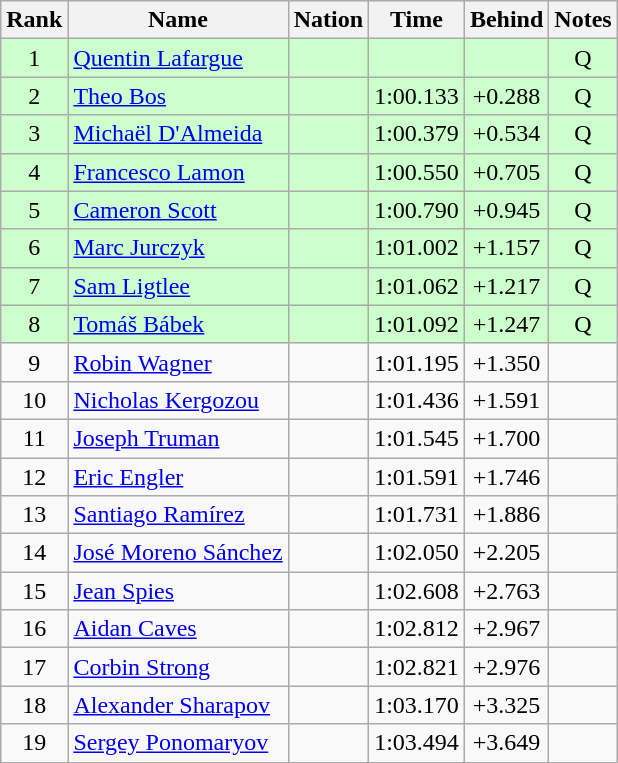<table class="wikitable sortable" style="text-align:center">
<tr>
<th>Rank</th>
<th>Name</th>
<th>Nation</th>
<th>Time</th>
<th>Behind</th>
<th>Notes</th>
</tr>
<tr bgcolor=ccffcc>
<td>1</td>
<td align=left><a href='#'>Quentin Lafargue</a></td>
<td align=left></td>
<td></td>
<td></td>
<td>Q</td>
</tr>
<tr bgcolor=ccffcc>
<td>2</td>
<td align=left><a href='#'>Theo Bos</a></td>
<td align=left></td>
<td>1:00.133</td>
<td>+0.288</td>
<td>Q</td>
</tr>
<tr bgcolor=ccffcc>
<td>3</td>
<td align=left><a href='#'>Michaël D'Almeida</a></td>
<td align=left></td>
<td>1:00.379</td>
<td>+0.534</td>
<td>Q</td>
</tr>
<tr bgcolor=ccffcc>
<td>4</td>
<td align=left><a href='#'>Francesco Lamon</a></td>
<td align=left></td>
<td>1:00.550</td>
<td>+0.705</td>
<td>Q</td>
</tr>
<tr bgcolor=ccffcc>
<td>5</td>
<td align=left><a href='#'>Cameron Scott</a></td>
<td align=left></td>
<td>1:00.790</td>
<td>+0.945</td>
<td>Q</td>
</tr>
<tr bgcolor=ccffcc>
<td>6</td>
<td align=left><a href='#'>Marc Jurczyk</a></td>
<td align=left></td>
<td>1:01.002</td>
<td>+1.157</td>
<td>Q</td>
</tr>
<tr bgcolor=ccffcc>
<td>7</td>
<td align=left><a href='#'>Sam Ligtlee</a></td>
<td align=left></td>
<td>1:01.062</td>
<td>+1.217</td>
<td>Q</td>
</tr>
<tr bgcolor=ccffcc>
<td>8</td>
<td align=left><a href='#'>Tomáš Bábek</a></td>
<td align=left></td>
<td>1:01.092</td>
<td>+1.247</td>
<td>Q</td>
</tr>
<tr>
<td>9</td>
<td align=left><a href='#'>Robin Wagner</a></td>
<td align=left></td>
<td>1:01.195</td>
<td>+1.350</td>
<td></td>
</tr>
<tr>
<td>10</td>
<td align=left><a href='#'>Nicholas Kergozou</a></td>
<td align=left></td>
<td>1:01.436</td>
<td>+1.591</td>
<td></td>
</tr>
<tr>
<td>11</td>
<td align=left><a href='#'>Joseph Truman</a></td>
<td align=left></td>
<td>1:01.545</td>
<td>+1.700</td>
<td></td>
</tr>
<tr>
<td>12</td>
<td align=left><a href='#'>Eric Engler</a></td>
<td align=left></td>
<td>1:01.591</td>
<td>+1.746</td>
<td></td>
</tr>
<tr>
<td>13</td>
<td align=left><a href='#'>Santiago Ramírez</a></td>
<td align=left></td>
<td>1:01.731</td>
<td>+1.886</td>
<td></td>
</tr>
<tr>
<td>14</td>
<td align=left><a href='#'>José Moreno Sánchez</a></td>
<td align=left></td>
<td>1:02.050</td>
<td>+2.205</td>
<td></td>
</tr>
<tr>
<td>15</td>
<td align=left><a href='#'>Jean Spies</a></td>
<td align=left></td>
<td>1:02.608</td>
<td>+2.763</td>
<td></td>
</tr>
<tr>
<td>16</td>
<td align=left><a href='#'>Aidan Caves</a></td>
<td align=left></td>
<td>1:02.812</td>
<td>+2.967</td>
<td></td>
</tr>
<tr>
<td>17</td>
<td align=left><a href='#'>Corbin Strong</a></td>
<td align=left></td>
<td>1:02.821</td>
<td>+2.976</td>
<td></td>
</tr>
<tr>
<td>18</td>
<td align=left><a href='#'>Alexander Sharapov</a></td>
<td align=left></td>
<td>1:03.170</td>
<td>+3.325</td>
<td></td>
</tr>
<tr>
<td>19</td>
<td align=left><a href='#'>Sergey Ponomaryov</a></td>
<td align=left></td>
<td>1:03.494</td>
<td>+3.649</td>
<td></td>
</tr>
</table>
